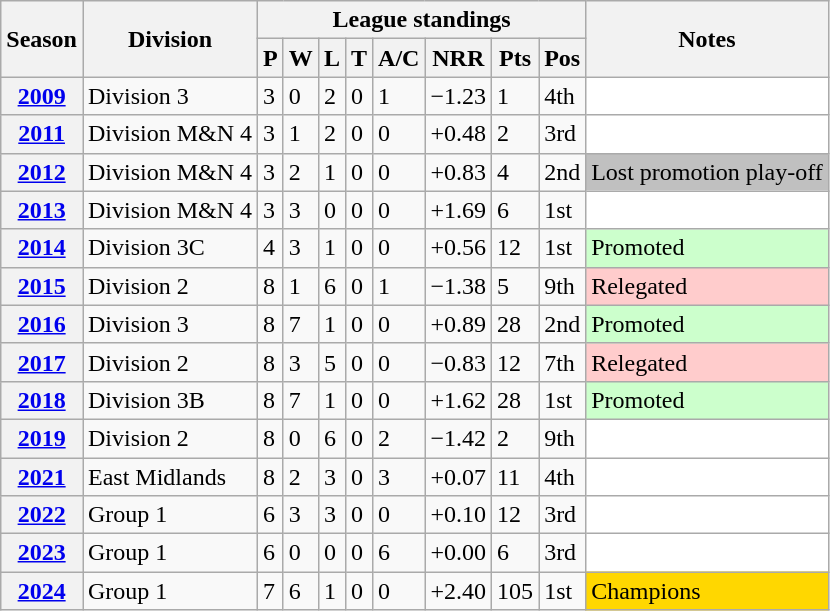<table class="wikitable sortable">
<tr>
<th scope="col" rowspan="2">Season</th>
<th scope="col" rowspan="2">Division</th>
<th scope="col" colspan="8">League standings</th>
<th scope="col" rowspan="2">Notes</th>
</tr>
<tr>
<th scope="col">P</th>
<th scope="col">W</th>
<th scope="col">L</th>
<th scope="col">T</th>
<th scope="col">A/C</th>
<th scope="col">NRR</th>
<th scope="col">Pts</th>
<th scope="col">Pos</th>
</tr>
<tr>
<th scope="row"><a href='#'>2009</a></th>
<td>Division 3</td>
<td>3</td>
<td>0</td>
<td>2</td>
<td>0</td>
<td>1</td>
<td>−1.23</td>
<td>1</td>
<td>4th</td>
<td style="background: white;"></td>
</tr>
<tr>
<th scope="row"><a href='#'>2011</a></th>
<td>Division M&N 4</td>
<td>3</td>
<td>1</td>
<td>2</td>
<td>0</td>
<td>0</td>
<td>+0.48</td>
<td>2</td>
<td>3rd</td>
<td style="background: white;"></td>
</tr>
<tr>
<th scope="row"><a href='#'>2012</a></th>
<td>Division M&N 4</td>
<td>3</td>
<td>2</td>
<td>1</td>
<td>0</td>
<td>0</td>
<td>+0.83</td>
<td>4</td>
<td>2nd</td>
<td style="background: silver;">Lost promotion play-off</td>
</tr>
<tr>
<th scope="row"><a href='#'>2013</a></th>
<td>Division M&N 4</td>
<td>3</td>
<td>3</td>
<td>0</td>
<td>0</td>
<td>0</td>
<td>+1.69</td>
<td>6</td>
<td>1st</td>
<td style="background: white;"></td>
</tr>
<tr>
<th scope="row"><a href='#'>2014</a></th>
<td>Division 3C</td>
<td>4</td>
<td>3</td>
<td>1</td>
<td>0</td>
<td>0</td>
<td>+0.56</td>
<td>12</td>
<td>1st</td>
<td style="background: #cfc;">Promoted</td>
</tr>
<tr>
<th scope="row"><a href='#'>2015</a></th>
<td>Division 2</td>
<td>8</td>
<td>1</td>
<td>6</td>
<td>0</td>
<td>1</td>
<td>−1.38</td>
<td>5</td>
<td>9th</td>
<td style="background: #ffcccc;">Relegated</td>
</tr>
<tr>
<th scope="row"><a href='#'>2016</a></th>
<td>Division 3</td>
<td>8</td>
<td>7</td>
<td>1</td>
<td>0</td>
<td>0</td>
<td>+0.89</td>
<td>28</td>
<td>2nd</td>
<td style="background: #cfc;">Promoted</td>
</tr>
<tr>
<th scope="row"><a href='#'>2017</a></th>
<td>Division 2</td>
<td>8</td>
<td>3</td>
<td>5</td>
<td>0</td>
<td>0</td>
<td>−0.83</td>
<td>12</td>
<td>7th</td>
<td style="background: #ffcccc;">Relegated</td>
</tr>
<tr>
<th scope="row"><a href='#'>2018</a></th>
<td>Division 3B</td>
<td>8</td>
<td>7</td>
<td>1</td>
<td>0</td>
<td>0</td>
<td>+1.62</td>
<td>28</td>
<td>1st</td>
<td style="background: #cfc;">Promoted</td>
</tr>
<tr>
<th scope="row"><a href='#'>2019</a></th>
<td>Division 2</td>
<td>8</td>
<td>0</td>
<td>6</td>
<td>0</td>
<td>2</td>
<td>−1.42</td>
<td>2</td>
<td>9th</td>
<td style="background: white;"></td>
</tr>
<tr>
<th scope="row"><a href='#'>2021</a></th>
<td>East Midlands</td>
<td>8</td>
<td>2</td>
<td>3</td>
<td>0</td>
<td>3</td>
<td>+0.07</td>
<td>11</td>
<td>4th</td>
<td style="background: white;"></td>
</tr>
<tr>
<th scope="row"><a href='#'>2022</a></th>
<td>Group 1</td>
<td>6</td>
<td>3</td>
<td>3</td>
<td>0</td>
<td>0</td>
<td>+0.10</td>
<td>12</td>
<td>3rd</td>
<td style="background: white;"></td>
</tr>
<tr>
<th scope="row"><a href='#'>2023</a></th>
<td>Group 1</td>
<td>6</td>
<td>0</td>
<td>0</td>
<td>0</td>
<td>6</td>
<td>+0.00</td>
<td>6</td>
<td>3rd</td>
<td style="background: white;"></td>
</tr>
<tr>
<th scope="row"><a href='#'>2024</a></th>
<td>Group 1</td>
<td>7</td>
<td>6</td>
<td>1</td>
<td>0</td>
<td>0</td>
<td>+2.40</td>
<td>105</td>
<td>1st</td>
<td style="background: gold;">Champions</td>
</tr>
</table>
